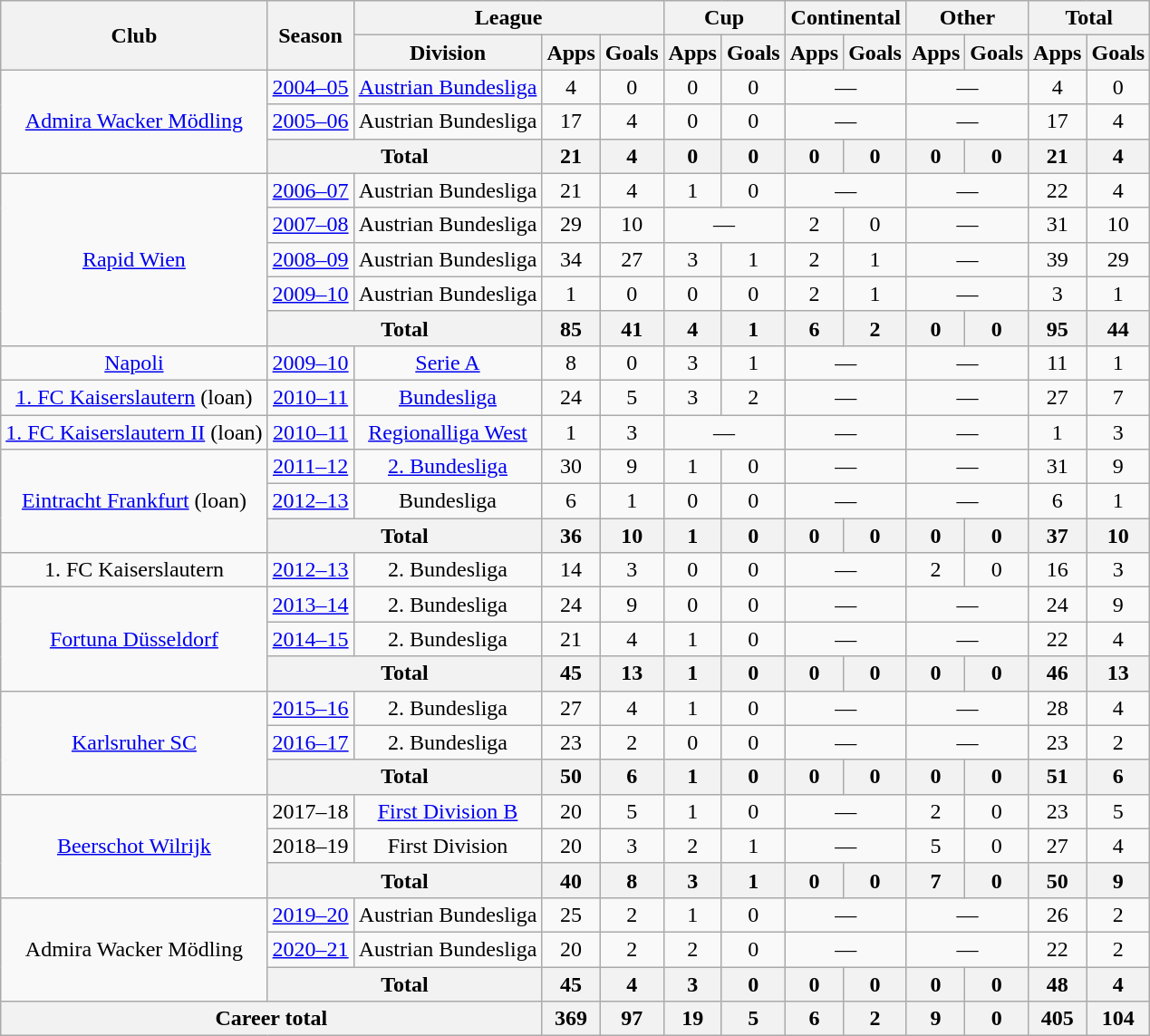<table class="wikitable" style="text-align:center">
<tr>
<th rowspan="2">Club</th>
<th rowspan="2">Season</th>
<th colspan="3">League</th>
<th colspan="2">Cup</th>
<th colspan="2">Continental</th>
<th colspan="2">Other</th>
<th colspan="2">Total</th>
</tr>
<tr>
<th>Division</th>
<th>Apps</th>
<th>Goals</th>
<th>Apps</th>
<th>Goals</th>
<th>Apps</th>
<th>Goals</th>
<th>Apps</th>
<th>Goals</th>
<th>Apps</th>
<th>Goals</th>
</tr>
<tr>
<td rowspan="3"><a href='#'>Admira Wacker Mödling</a></td>
<td><a href='#'>2004–05</a></td>
<td><a href='#'>Austrian Bundesliga</a></td>
<td>4</td>
<td>0</td>
<td>0</td>
<td>0</td>
<td colspan="2">—</td>
<td colspan="2">—</td>
<td>4</td>
<td>0</td>
</tr>
<tr>
<td><a href='#'>2005–06</a></td>
<td>Austrian Bundesliga</td>
<td>17</td>
<td>4</td>
<td>0</td>
<td>0</td>
<td colspan="2">—</td>
<td colspan="2">—</td>
<td>17</td>
<td>4</td>
</tr>
<tr>
<th colspan="2">Total</th>
<th>21</th>
<th>4</th>
<th>0</th>
<th>0</th>
<th>0</th>
<th>0</th>
<th>0</th>
<th>0</th>
<th>21</th>
<th>4</th>
</tr>
<tr>
<td rowspan="5"><a href='#'>Rapid Wien</a></td>
<td><a href='#'>2006–07</a></td>
<td>Austrian Bundesliga</td>
<td>21</td>
<td>4</td>
<td>1</td>
<td>0</td>
<td colspan="2">—</td>
<td colspan="2">—</td>
<td>22</td>
<td>4</td>
</tr>
<tr>
<td><a href='#'>2007–08</a></td>
<td>Austrian Bundesliga</td>
<td>29</td>
<td>10</td>
<td colspan="2">—</td>
<td>2</td>
<td>0</td>
<td colspan="2">—</td>
<td>31</td>
<td>10</td>
</tr>
<tr>
<td><a href='#'>2008–09</a></td>
<td>Austrian Bundesliga</td>
<td>34</td>
<td>27</td>
<td>3</td>
<td>1</td>
<td>2</td>
<td>1</td>
<td colspan="2">—</td>
<td>39</td>
<td>29</td>
</tr>
<tr>
<td><a href='#'>2009–10</a></td>
<td>Austrian Bundesliga</td>
<td>1</td>
<td>0</td>
<td>0</td>
<td>0</td>
<td>2</td>
<td>1</td>
<td colspan="2">—</td>
<td>3</td>
<td>1</td>
</tr>
<tr>
<th colspan="2">Total</th>
<th>85</th>
<th>41</th>
<th>4</th>
<th>1</th>
<th>6</th>
<th>2</th>
<th>0</th>
<th>0</th>
<th>95</th>
<th>44</th>
</tr>
<tr>
<td><a href='#'>Napoli</a></td>
<td><a href='#'>2009–10</a></td>
<td><a href='#'>Serie A</a></td>
<td>8</td>
<td>0</td>
<td>3</td>
<td>1</td>
<td colspan="2">—</td>
<td colspan="2">—</td>
<td>11</td>
<td>1</td>
</tr>
<tr>
<td><a href='#'>1. FC Kaiserslautern</a> (loan)</td>
<td><a href='#'>2010–11</a></td>
<td><a href='#'>Bundesliga</a></td>
<td>24</td>
<td>5</td>
<td>3</td>
<td>2</td>
<td colspan="2">—</td>
<td colspan="2">—</td>
<td>27</td>
<td>7</td>
</tr>
<tr>
<td><a href='#'>1. FC Kaiserslautern II</a> (loan)</td>
<td><a href='#'>2010–11</a></td>
<td><a href='#'>Regionalliga West</a></td>
<td>1</td>
<td>3</td>
<td colspan="2">—</td>
<td colspan="2">—</td>
<td colspan="2">—</td>
<td>1</td>
<td>3</td>
</tr>
<tr>
<td rowspan="3"><a href='#'>Eintracht Frankfurt</a> (loan)</td>
<td><a href='#'>2011–12</a></td>
<td><a href='#'>2. Bundesliga</a></td>
<td>30</td>
<td>9</td>
<td>1</td>
<td>0</td>
<td colspan="2">—</td>
<td colspan="2">—</td>
<td>31</td>
<td>9</td>
</tr>
<tr>
<td><a href='#'>2012–13</a></td>
<td>Bundesliga</td>
<td>6</td>
<td>1</td>
<td>0</td>
<td>0</td>
<td colspan="2">—</td>
<td colspan="2">—</td>
<td>6</td>
<td>1</td>
</tr>
<tr>
<th colspan="2">Total</th>
<th>36</th>
<th>10</th>
<th>1</th>
<th>0</th>
<th>0</th>
<th>0</th>
<th>0</th>
<th>0</th>
<th>37</th>
<th>10</th>
</tr>
<tr>
<td>1. FC Kaiserslautern</td>
<td><a href='#'>2012–13</a></td>
<td>2. Bundesliga</td>
<td>14</td>
<td>3</td>
<td>0</td>
<td>0</td>
<td colspan="2">—</td>
<td>2</td>
<td>0</td>
<td>16</td>
<td>3</td>
</tr>
<tr>
<td rowspan="3"><a href='#'>Fortuna Düsseldorf</a></td>
<td><a href='#'>2013–14</a></td>
<td>2. Bundesliga</td>
<td>24</td>
<td>9</td>
<td>0</td>
<td>0</td>
<td colspan="2">—</td>
<td colspan="2">—</td>
<td>24</td>
<td>9</td>
</tr>
<tr>
<td><a href='#'>2014–15</a></td>
<td>2. Bundesliga</td>
<td>21</td>
<td>4</td>
<td>1</td>
<td>0</td>
<td colspan="2">—</td>
<td colspan="2">—</td>
<td>22</td>
<td>4</td>
</tr>
<tr>
<th colspan="2">Total</th>
<th>45</th>
<th>13</th>
<th>1</th>
<th>0</th>
<th>0</th>
<th>0</th>
<th>0</th>
<th>0</th>
<th>46</th>
<th>13</th>
</tr>
<tr>
<td rowspan="3"><a href='#'>Karlsruher SC</a></td>
<td><a href='#'>2015–16</a></td>
<td>2. Bundesliga</td>
<td>27</td>
<td>4</td>
<td>1</td>
<td>0</td>
<td colspan="2">—</td>
<td colspan="2">—</td>
<td>28</td>
<td>4</td>
</tr>
<tr>
<td><a href='#'>2016–17</a></td>
<td>2. Bundesliga</td>
<td>23</td>
<td>2</td>
<td>0</td>
<td>0</td>
<td colspan="2">—</td>
<td colspan="2">—</td>
<td>23</td>
<td>2</td>
</tr>
<tr>
<th colspan="2">Total</th>
<th>50</th>
<th>6</th>
<th>1</th>
<th>0</th>
<th>0</th>
<th>0</th>
<th>0</th>
<th>0</th>
<th>51</th>
<th>6</th>
</tr>
<tr>
<td rowspan="3"><a href='#'>Beerschot Wilrijk</a></td>
<td>2017–18</td>
<td><a href='#'>First Division B</a></td>
<td>20</td>
<td>5</td>
<td>1</td>
<td>0</td>
<td colspan="2">—</td>
<td>2</td>
<td>0</td>
<td>23</td>
<td>5</td>
</tr>
<tr>
<td>2018–19</td>
<td>First Division</td>
<td>20</td>
<td>3</td>
<td>2</td>
<td>1</td>
<td colspan="2">—</td>
<td>5</td>
<td>0</td>
<td>27</td>
<td>4</td>
</tr>
<tr>
<th colspan="2">Total</th>
<th>40</th>
<th>8</th>
<th>3</th>
<th>1</th>
<th>0</th>
<th>0</th>
<th>7</th>
<th>0</th>
<th>50</th>
<th>9</th>
</tr>
<tr>
<td rowspan="3">Admira Wacker Mödling</td>
<td><a href='#'>2019–20</a></td>
<td>Austrian Bundesliga</td>
<td>25</td>
<td>2</td>
<td>1</td>
<td>0</td>
<td colspan="2">—</td>
<td colspan="2">—</td>
<td>26</td>
<td>2</td>
</tr>
<tr>
<td><a href='#'>2020–21</a></td>
<td>Austrian Bundesliga</td>
<td>20</td>
<td>2</td>
<td>2</td>
<td>0</td>
<td colspan="2">—</td>
<td colspan="2">—</td>
<td>22</td>
<td>2</td>
</tr>
<tr>
<th colspan="2">Total</th>
<th>45</th>
<th>4</th>
<th>3</th>
<th>0</th>
<th>0</th>
<th>0</th>
<th>0</th>
<th>0</th>
<th>48</th>
<th>4</th>
</tr>
<tr>
<th colspan="3">Career total</th>
<th>369</th>
<th>97</th>
<th>19</th>
<th>5</th>
<th>6</th>
<th>2</th>
<th>9</th>
<th>0</th>
<th>405</th>
<th>104</th>
</tr>
</table>
